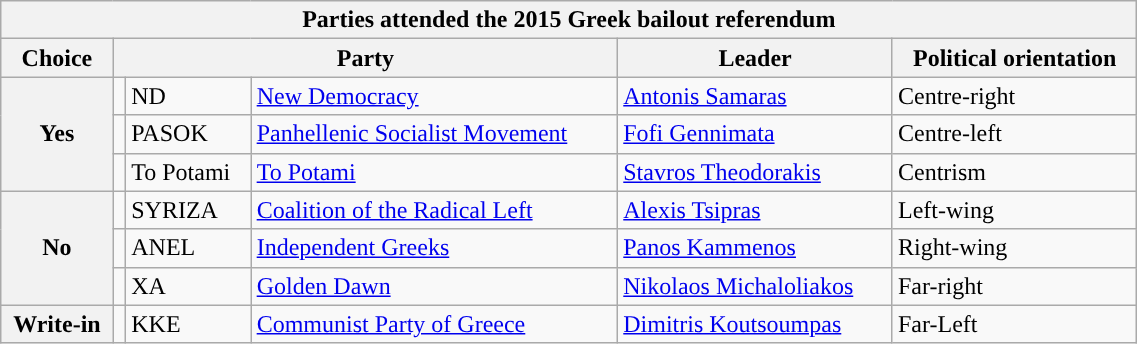<table class="wikitable collapsible collapsed" style="border:none;width:60%">
<tr>
<th colspan="7">Parties attended the 2015 Greek bailout referendum</th>
</tr>
<tr>
<th>Choice</th>
<th colspan="3">Party</th>
<th>Leader</th>
<th>Political orientation</th>
</tr>
<tr>
<th rowspan=3> Yes</th>
<td style="color:inherit;background:"></td>
<td>ND</td>
<td><a href='#'>New Democracy</a></td>
<td><a href='#'>Antonis Samaras</a></td>
<td>Centre-right</td>
</tr>
<tr>
<td style="color:inherit;background:"></td>
<td>PASOK</td>
<td><a href='#'>Panhellenic Socialist Movement</a></td>
<td><a href='#'>Fofi Gennimata</a></td>
<td>Centre-left</td>
</tr>
<tr>
<td style="color:inherit;background:"></td>
<td>To Potami</td>
<td><a href='#'>To Potami</a></td>
<td><a href='#'>Stavros Theodorakis</a></td>
<td>Centrism</td>
</tr>
<tr>
<th rowspan=3> No</th>
<td style="color:inherit;background:"></td>
<td>SYRIZA</td>
<td><a href='#'>Coalition of the Radical Left</a></td>
<td><a href='#'>Alexis Tsipras</a></td>
<td>Left-wing</td>
</tr>
<tr>
<td style="color:inherit;background:"></td>
<td>ANEL</td>
<td><a href='#'>Independent Greeks</a></td>
<td><a href='#'>Panos Kammenos</a></td>
<td>Right-wing</td>
</tr>
<tr>
<td style="color:inherit;background:"></td>
<td>XA</td>
<td><a href='#'>Golden Dawn</a></td>
<td><a href='#'>Nikolaos Michaloliakos</a></td>
<td>Far-right</td>
</tr>
<tr>
<th rowspan=1> Write-in</th>
<td style="color:inherit;background:"></td>
<td>KKE</td>
<td><a href='#'>Communist Party of Greece</a></td>
<td><a href='#'>Dimitris Koutsoumpas</a></td>
<td>Far-Left</td>
</tr>
</table>
